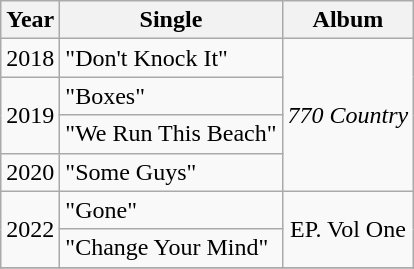<table class="wikitable plainrowheaders" style="text-align:center;">
<tr>
<th>Year</th>
<th>Single</th>
<th>Album</th>
</tr>
<tr>
<td>2018</td>
<td align=left>"Don't Knock It"</td>
<td rowspan=4><em>770 Country</em></td>
</tr>
<tr>
<td rowspan="2">2019</td>
<td align=left>"Boxes"</td>
</tr>
<tr>
<td align=left>"We Run This Beach"</td>
</tr>
<tr>
<td>2020</td>
<td align=left>"Some Guys"</td>
</tr>
<tr>
<td rowspan="2">2022</td>
<td align=left>"Gone"</td>
<td rowspan=2>EP. Vol One</td>
</tr>
<tr>
<td align=left>"Change Your Mind"</td>
</tr>
<tr>
</tr>
</table>
